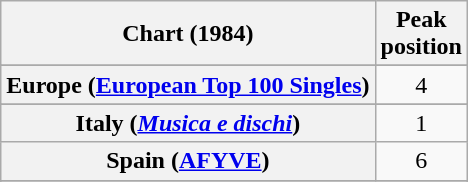<table class="wikitable sortable plainrowheaders" style="text-align:center">
<tr>
<th scope="col">Chart (1984)</th>
<th scope="col">Peak<br>position</th>
</tr>
<tr>
</tr>
<tr>
<th scope="row">Europe (<a href='#'>European Top 100 Singles</a>)</th>
<td>4</td>
</tr>
<tr>
</tr>
<tr>
<th scope="row">Italy (<em><a href='#'>Musica e dischi</a></em>)</th>
<td>1</td>
</tr>
<tr>
<th scope="row">Spain (<a href='#'>AFYVE</a>)</th>
<td>6</td>
</tr>
<tr>
</tr>
<tr>
</tr>
</table>
